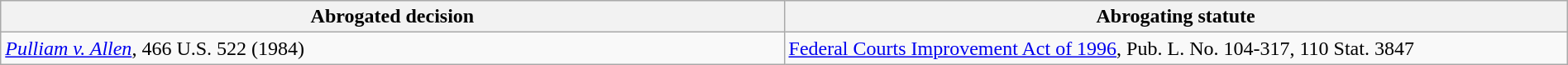<table class="wikitable" style="width:100%; margin:auto;">
<tr>
<th style="width:50%;">Abrogated decision</th>
<th style="width:50%;">Abrogating statute</th>
</tr>
<tr>
<td><em><a href='#'>Pulliam v. Allen</a></em>, 466 U.S. 522 (1984)</td>
<td><a href='#'>Federal Courts Improvement Act of 1996</a>, Pub. L. No. 104-317, 110 Stat. 3847</td>
</tr>
</table>
